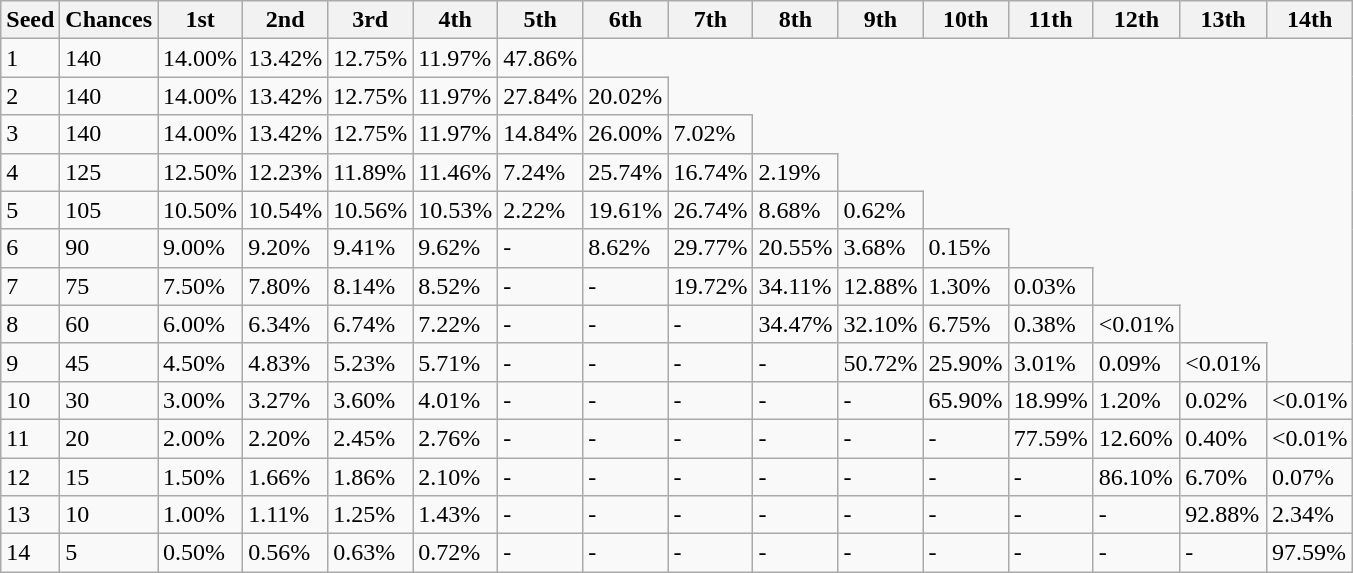<table class="wikitable">
<tr>
<th>Seed</th>
<th>Chances</th>
<th>1st</th>
<th>2nd</th>
<th>3rd</th>
<th>4th</th>
<th>5th</th>
<th>6th</th>
<th>7th</th>
<th>8th</th>
<th>9th</th>
<th>10th</th>
<th>11th</th>
<th>12th</th>
<th>13th</th>
<th>14th</th>
</tr>
<tr>
<td align="left">1</td>
<td>140</td>
<td>14.00%</td>
<td>13.42%</td>
<td>12.75%</td>
<td>11.97%</td>
<td>47.86%</td>
</tr>
<tr>
<td align="left">2</td>
<td>140</td>
<td>14.00%</td>
<td>13.42%</td>
<td>12.75%</td>
<td>11.97%</td>
<td>27.84%</td>
<td>20.02%</td>
</tr>
<tr>
<td align="left">3</td>
<td>140</td>
<td>14.00%</td>
<td>13.42%</td>
<td>12.75%</td>
<td>11.97%</td>
<td>14.84%</td>
<td>26.00%</td>
<td>7.02%</td>
</tr>
<tr>
<td align="left">4</td>
<td>125</td>
<td>12.50%</td>
<td>12.23%</td>
<td>11.89%</td>
<td>11.46%</td>
<td>7.24%</td>
<td>25.74%</td>
<td>16.74%</td>
<td>2.19%</td>
</tr>
<tr>
<td align="left">5</td>
<td>105</td>
<td>10.50%</td>
<td>10.54%</td>
<td>10.56%</td>
<td>10.53%</td>
<td>2.22%</td>
<td>19.61%</td>
<td>26.74%</td>
<td>8.68%</td>
<td>0.62%</td>
</tr>
<tr>
<td align="left">6</td>
<td>90</td>
<td>9.00%</td>
<td>9.20%</td>
<td>9.41%</td>
<td>9.62%</td>
<td>-</td>
<td>8.62%</td>
<td>29.77%</td>
<td>20.55%</td>
<td>3.68%</td>
<td>0.15%</td>
</tr>
<tr>
<td align="left">7</td>
<td>75</td>
<td>7.50%</td>
<td>7.80%</td>
<td>8.14%</td>
<td>8.52%</td>
<td>-</td>
<td>-</td>
<td>19.72%</td>
<td>34.11%</td>
<td>12.88%</td>
<td>1.30%</td>
<td>0.03%</td>
</tr>
<tr>
<td align="left">8</td>
<td>60</td>
<td>6.00%</td>
<td>6.34%</td>
<td>6.74%</td>
<td>7.22%</td>
<td>-</td>
<td>-</td>
<td>-</td>
<td>34.47%</td>
<td>32.10%</td>
<td>6.75%</td>
<td>0.38%</td>
<td><0.01%</td>
</tr>
<tr>
<td align="left">9</td>
<td>45</td>
<td>4.50%</td>
<td>4.83%</td>
<td>5.23%</td>
<td>5.71%</td>
<td>-</td>
<td>-</td>
<td>-</td>
<td>-</td>
<td>50.72%</td>
<td>25.90%</td>
<td>3.01%</td>
<td>0.09%</td>
<td><0.01%</td>
</tr>
<tr>
<td align="left">10</td>
<td>30</td>
<td>3.00%</td>
<td>3.27%</td>
<td>3.60%</td>
<td>4.01%</td>
<td>-</td>
<td>-</td>
<td>-</td>
<td>-</td>
<td>-</td>
<td>65.90%</td>
<td>18.99%</td>
<td>1.20%</td>
<td>0.02%</td>
<td><0.01%</td>
</tr>
<tr>
<td align="left">11</td>
<td>20</td>
<td>2.00%</td>
<td>2.20%</td>
<td>2.45%</td>
<td>2.76%</td>
<td>-</td>
<td>-</td>
<td>-</td>
<td>-</td>
<td>-</td>
<td>-</td>
<td>77.59%</td>
<td>12.60%</td>
<td>0.40%</td>
<td><0.01%</td>
</tr>
<tr>
<td align="left">12</td>
<td>15</td>
<td>1.50%</td>
<td>1.66%</td>
<td>1.86%</td>
<td>2.10%</td>
<td>-</td>
<td>-</td>
<td>-</td>
<td>-</td>
<td>-</td>
<td>-</td>
<td>-</td>
<td>86.10%</td>
<td>6.70%</td>
<td>0.07%</td>
</tr>
<tr>
<td align="left">13</td>
<td>10</td>
<td>1.00%</td>
<td>1.11%</td>
<td>1.25%</td>
<td>1.43%</td>
<td>-</td>
<td>-</td>
<td>-</td>
<td>-</td>
<td>-</td>
<td>-</td>
<td>-</td>
<td>-</td>
<td>92.88%</td>
<td>2.34%</td>
</tr>
<tr>
<td align="left">14</td>
<td>5</td>
<td>0.50%</td>
<td>0.56%</td>
<td>0.63%</td>
<td>0.72%</td>
<td>-</td>
<td>-</td>
<td>-</td>
<td>-</td>
<td>-</td>
<td>-</td>
<td>-</td>
<td>-</td>
<td>-</td>
<td>97.59%</td>
</tr>
</table>
